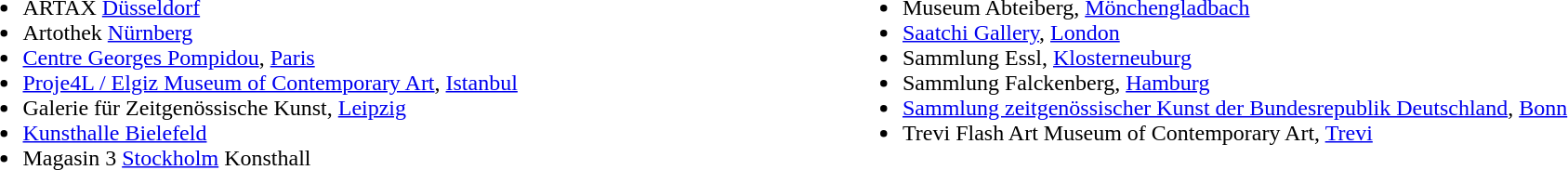<table width="100%" align="center"|>
<tr>
<td width="50%" valign="top"><br><ul><li>ARTAX <a href='#'>Düsseldorf</a></li><li>Artothek <a href='#'>Nürnberg</a></li><li><a href='#'>Centre Georges Pompidou</a>, <a href='#'>Paris</a></li><li><a href='#'>Proje4L / Elgiz Museum of Contemporary Art</a>, <a href='#'>Istanbul</a></li><li>Galerie für Zeitgenössische Kunst, <a href='#'>Leipzig</a></li><li><a href='#'>Kunsthalle Bielefeld</a></li><li>Magasin 3 <a href='#'>Stockholm</a> Konsthall</li></ul></td>
<td width="50%" valign="top"><br><ul><li>Museum Abteiberg, <a href='#'>Mönchengladbach</a></li><li><a href='#'>Saatchi Gallery</a>, <a href='#'>London</a></li><li>Sammlung Essl, <a href='#'>Klosterneuburg</a></li><li>Sammlung Falckenberg, <a href='#'>Hamburg</a></li><li><a href='#'>Sammlung zeitgenössischer Kunst der Bundesrepublik Deutschland</a>, <a href='#'>Bonn</a></li><li>Trevi Flash Art Museum of Contemporary Art, <a href='#'>Trevi</a></li></ul></td>
</tr>
<tr>
</tr>
</table>
